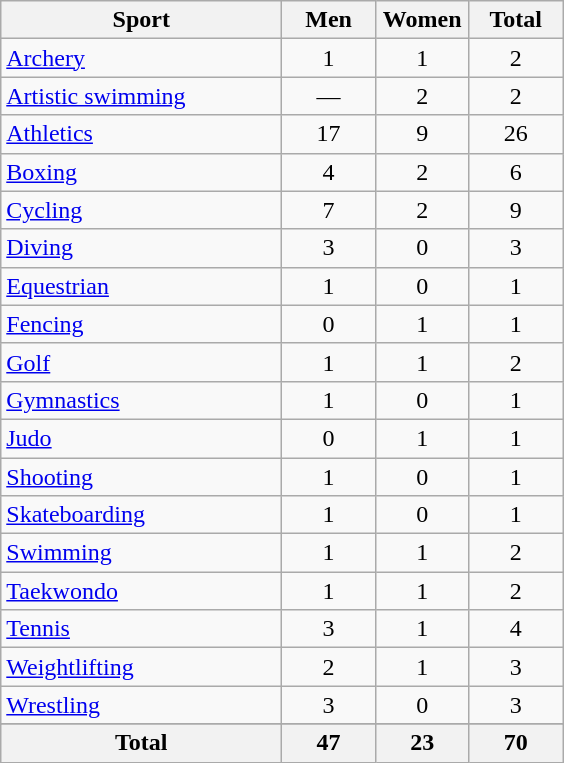<table class="wikitable sortable" style="text-align:center;">
<tr>
<th width=180>Sport</th>
<th width=55>Men</th>
<th width=55>Women</th>
<th width=55>Total</th>
</tr>
<tr>
<td align=left><a href='#'>Archery</a></td>
<td>1</td>
<td>1</td>
<td>2</td>
</tr>
<tr>
<td align=left><a href='#'>Artistic swimming</a></td>
<td>—</td>
<td>2</td>
<td>2</td>
</tr>
<tr>
<td align=left><a href='#'>Athletics</a></td>
<td>17</td>
<td>9</td>
<td>26</td>
</tr>
<tr>
<td align=left><a href='#'>Boxing</a></td>
<td>4</td>
<td>2</td>
<td>6</td>
</tr>
<tr>
<td align=left><a href='#'>Cycling</a></td>
<td>7</td>
<td>2</td>
<td>9</td>
</tr>
<tr>
<td align=left><a href='#'>Diving</a></td>
<td>3</td>
<td>0</td>
<td>3</td>
</tr>
<tr>
<td align=left><a href='#'>Equestrian</a></td>
<td>1</td>
<td>0</td>
<td>1</td>
</tr>
<tr>
<td align=left><a href='#'>Fencing</a></td>
<td>0</td>
<td>1</td>
<td>1</td>
</tr>
<tr>
<td align=left><a href='#'>Golf</a></td>
<td>1</td>
<td>1</td>
<td>2</td>
</tr>
<tr>
<td align=left><a href='#'>Gymnastics</a></td>
<td>1</td>
<td>0</td>
<td>1</td>
</tr>
<tr>
<td align=left><a href='#'>Judo</a></td>
<td>0</td>
<td>1</td>
<td>1</td>
</tr>
<tr>
<td align=left><a href='#'>Shooting</a></td>
<td>1</td>
<td>0</td>
<td>1</td>
</tr>
<tr>
<td align=left><a href='#'>Skateboarding</a></td>
<td>1</td>
<td>0</td>
<td>1</td>
</tr>
<tr>
<td align=left><a href='#'>Swimming</a></td>
<td>1</td>
<td>1</td>
<td>2</td>
</tr>
<tr>
<td align=left><a href='#'>Taekwondo</a></td>
<td>1</td>
<td>1</td>
<td>2</td>
</tr>
<tr>
<td align=left><a href='#'>Tennis</a></td>
<td>3</td>
<td>1</td>
<td>4</td>
</tr>
<tr>
<td align=left><a href='#'>Weightlifting</a></td>
<td>2</td>
<td>1</td>
<td>3</td>
</tr>
<tr>
<td align=left><a href='#'>Wrestling</a></td>
<td>3</td>
<td>0</td>
<td>3</td>
</tr>
<tr>
</tr>
<tr class="sortbottom">
<th>Total</th>
<th>47</th>
<th>23</th>
<th>70</th>
</tr>
</table>
